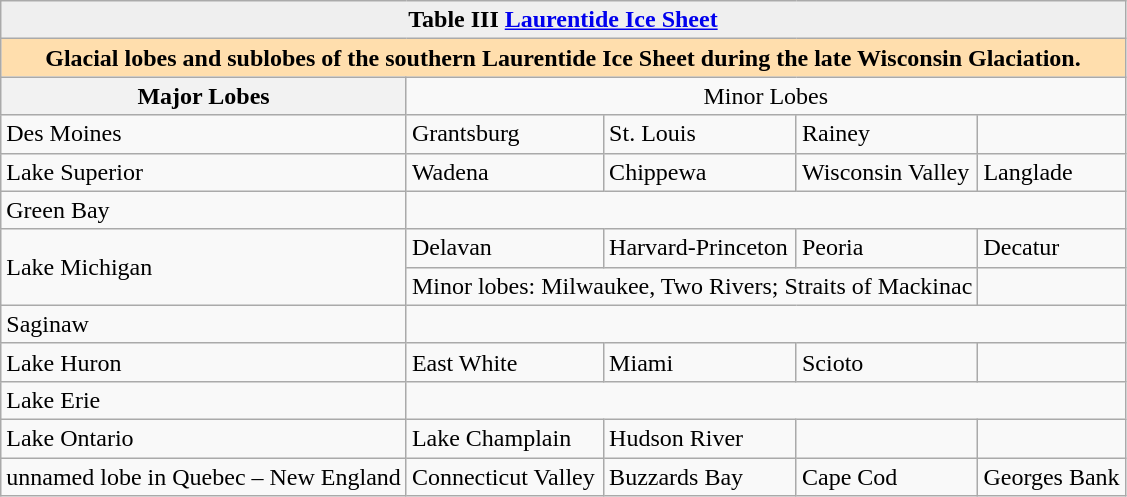<table class="wikitable">
<tr>
<th colspan="6" style=" background: #efefef;">Table III <a href='#'>Laurentide Ice Sheet</a></th>
</tr>
<tr>
<th colspan="6" style="background: #ffdead;">Glacial lobes and sublobes of the southern Laurentide Ice Sheet during the late Wisconsin Glaciation.</th>
</tr>
<tr align="center">
<th>Major Lobes</th>
<td colspan="4">Minor Lobes</td>
</tr>
<tr>
<td>Des Moines</td>
<td>Grantsburg</td>
<td>St. Louis</td>
<td>Rainey</td>
<td></td>
</tr>
<tr>
<td>Lake Superior</td>
<td>Wadena</td>
<td>Chippewa</td>
<td>Wisconsin Valley</td>
<td>Langlade</td>
</tr>
<tr>
<td>Green Bay</td>
</tr>
<tr>
<td rowspan="2">Lake Michigan</td>
<td>Delavan</td>
<td>Harvard-Princeton</td>
<td>Peoria</td>
<td>Decatur</td>
</tr>
<tr>
<td colspan="3">Minor lobes: Milwaukee, Two Rivers; Straits of Mackinac</td>
<td></td>
</tr>
<tr>
<td>Saginaw</td>
</tr>
<tr>
<td>Lake Huron</td>
<td>East White</td>
<td>Miami</td>
<td>Scioto</td>
<td></td>
</tr>
<tr>
<td>Lake Erie</td>
</tr>
<tr>
<td>Lake Ontario</td>
<td>Lake Champlain</td>
<td>Hudson River</td>
<td></td>
<td></td>
</tr>
<tr>
<td>unnamed lobe in Quebec – New England</td>
<td>Connecticut Valley</td>
<td>Buzzards Bay</td>
<td>Cape Cod</td>
<td>Georges Bank</td>
</tr>
</table>
